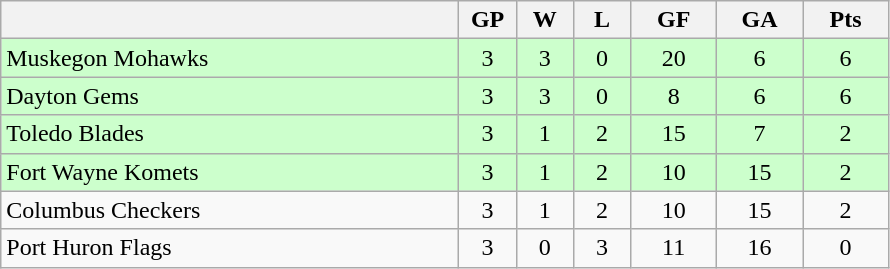<table class="wikitable">
<tr>
<th width="40%"></th>
<th width="5%">GP</th>
<th width="5%">W</th>
<th width="5%">L</th>
<th width="7.5%">GF</th>
<th width="7.5%">GA</th>
<th width="7.5%">Pts</th>
</tr>
<tr align="center" bgcolor="#CCFFCC">
<td align="left">Muskegon Mohawks</td>
<td>3</td>
<td>3</td>
<td>0</td>
<td>20</td>
<td>6</td>
<td>6</td>
</tr>
<tr align="center" bgcolor="#CCFFCC">
<td align="left">Dayton Gems</td>
<td>3</td>
<td>3</td>
<td>0</td>
<td>8</td>
<td>6</td>
<td>6</td>
</tr>
<tr align="center" bgcolor="#CCFFCC">
<td align="left">Toledo Blades</td>
<td>3</td>
<td>1</td>
<td>2</td>
<td>15</td>
<td>7</td>
<td>2</td>
</tr>
<tr align="center" bgcolor="#CCFFCC">
<td align="left">Fort Wayne Komets</td>
<td>3</td>
<td>1</td>
<td>2</td>
<td>10</td>
<td>15</td>
<td>2</td>
</tr>
<tr align="center">
<td align="left">Columbus Checkers</td>
<td>3</td>
<td>1</td>
<td>2</td>
<td>10</td>
<td>15</td>
<td>2</td>
</tr>
<tr align="center">
<td align="left">Port Huron Flags</td>
<td>3</td>
<td>0</td>
<td>3</td>
<td>11</td>
<td>16</td>
<td>0</td>
</tr>
</table>
